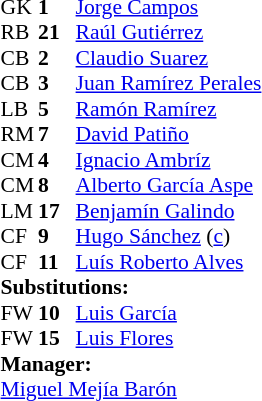<table style="font-size: 90%" cellspacing="0" cellpadding="0" align=center>
<tr>
<th width="25"></th>
<th width="25"></th>
</tr>
<tr>
<td>GK</td>
<td><strong>1</strong></td>
<td><a href='#'>Jorge Campos</a></td>
</tr>
<tr>
<td>RB</td>
<td><strong>21</strong></td>
<td><a href='#'>Raúl Gutiérrez</a></td>
<td></td>
<td></td>
</tr>
<tr>
<td>CB</td>
<td><strong>2</strong></td>
<td><a href='#'>Claudio Suarez</a></td>
<td></td>
</tr>
<tr>
<td>CB</td>
<td><strong>3</strong></td>
<td><a href='#'>Juan Ramírez Perales</a></td>
</tr>
<tr>
<td>LB</td>
<td><strong>5</strong></td>
<td><a href='#'>Ramón Ramírez</a></td>
</tr>
<tr>
<td>RM</td>
<td><strong>7</strong></td>
<td><a href='#'>David Patiño</a></td>
<td></td>
<td></td>
</tr>
<tr>
<td>CM</td>
<td><strong>4</strong></td>
<td><a href='#'>Ignacio Ambríz</a></td>
</tr>
<tr>
<td>CM</td>
<td><strong>8</strong></td>
<td><a href='#'>Alberto García Aspe</a></td>
<td></td>
</tr>
<tr>
<td>LM</td>
<td><strong>17</strong></td>
<td><a href='#'>Benjamín Galindo</a></td>
</tr>
<tr>
<td>CF</td>
<td><strong>9</strong></td>
<td><a href='#'>Hugo Sánchez</a> (<a href='#'>c</a>)</td>
<td></td>
</tr>
<tr>
<td>CF</td>
<td><strong>11</strong></td>
<td><a href='#'>Luís Roberto Alves</a></td>
</tr>
<tr>
<td colspan=3><strong>Substitutions:</strong></td>
</tr>
<tr>
<td>FW</td>
<td><strong>10</strong></td>
<td><a href='#'>Luis García</a></td>
<td></td>
<td></td>
</tr>
<tr>
<td>FW</td>
<td><strong>15</strong></td>
<td><a href='#'>Luis Flores</a></td>
<td></td>
<td></td>
</tr>
<tr>
<td colspan=3><strong>Manager:</strong></td>
</tr>
<tr>
<td colspan=3> <a href='#'>Miguel Mejía Barón</a></td>
</tr>
</table>
